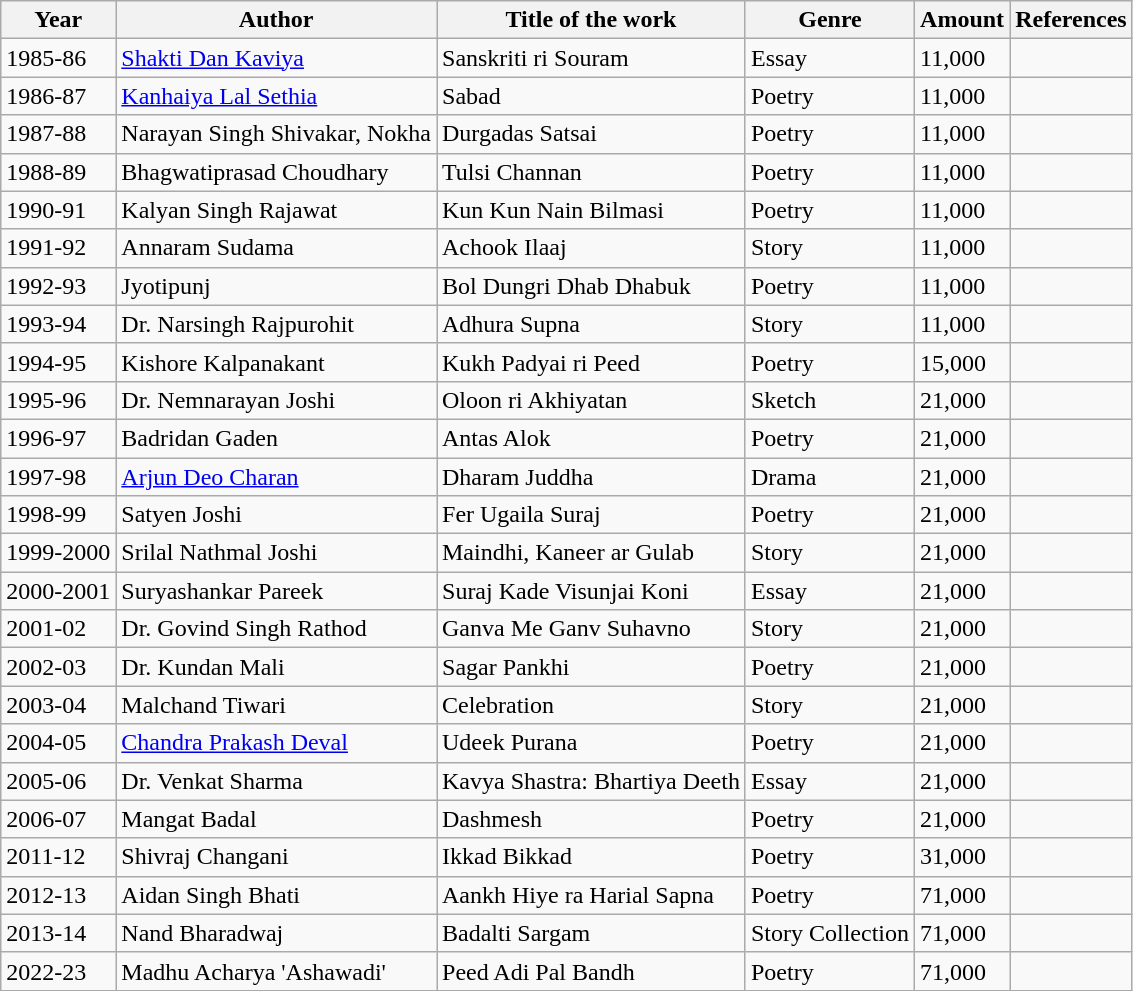<table class="wikitable sortable">
<tr>
<th>Year</th>
<th>Author</th>
<th>Title of the work</th>
<th>Genre</th>
<th>Amount</th>
<th>References</th>
</tr>
<tr>
<td>1985-86</td>
<td><a href='#'>Shakti Dan Kaviya</a></td>
<td>Sanskriti ri Souram</td>
<td>Essay</td>
<td>11,000</td>
<td></td>
</tr>
<tr>
<td>1986-87</td>
<td><a href='#'>Kanhaiya Lal Sethia</a></td>
<td>Sabad</td>
<td>Poetry</td>
<td>11,000</td>
<td></td>
</tr>
<tr>
<td>1987-88</td>
<td>Narayan Singh Shivakar, Nokha</td>
<td>Durgadas Satsai</td>
<td>Poetry</td>
<td>11,000</td>
<td></td>
</tr>
<tr>
<td>1988-89</td>
<td>Bhagwatiprasad Choudhary</td>
<td>Tulsi Channan</td>
<td>Poetry</td>
<td>11,000</td>
<td></td>
</tr>
<tr>
<td>1990-91</td>
<td>Kalyan Singh Rajawat</td>
<td>Kun Kun Nain Bilmasi</td>
<td>Poetry</td>
<td>11,000</td>
<td></td>
</tr>
<tr>
<td>1991-92</td>
<td>Annaram Sudama</td>
<td>Achook Ilaaj</td>
<td>Story</td>
<td>11,000</td>
<td></td>
</tr>
<tr>
<td>1992-93</td>
<td>Jyotipunj</td>
<td>Bol Dungri Dhab Dhabuk</td>
<td>Poetry</td>
<td>11,000</td>
<td></td>
</tr>
<tr>
<td>1993-94</td>
<td>Dr. Narsingh Rajpurohit</td>
<td>Adhura Supna</td>
<td>Story</td>
<td>11,000</td>
<td></td>
</tr>
<tr>
<td>1994-95</td>
<td>Kishore Kalpanakant</td>
<td>Kukh Padyai ri Peed</td>
<td>Poetry</td>
<td>15,000</td>
<td></td>
</tr>
<tr>
<td>1995-96</td>
<td>Dr. Nemnarayan Joshi</td>
<td>Oloon ri Akhiyatan</td>
<td>Sketch</td>
<td>21,000</td>
<td></td>
</tr>
<tr>
<td>1996-97</td>
<td>Badridan Gaden</td>
<td>Antas Alok</td>
<td>Poetry</td>
<td>21,000</td>
<td></td>
</tr>
<tr>
<td>1997-98</td>
<td><a href='#'>Arjun Deo Charan</a></td>
<td>Dharam Juddha</td>
<td>Drama</td>
<td>21,000</td>
<td></td>
</tr>
<tr>
<td>1998-99</td>
<td>Satyen Joshi</td>
<td>Fer Ugaila Suraj</td>
<td>Poetry</td>
<td>21,000</td>
<td></td>
</tr>
<tr>
<td>1999-2000</td>
<td>Srilal Nathmal Joshi</td>
<td>Maindhi, Kaneer ar Gulab</td>
<td>Story</td>
<td>21,000</td>
<td></td>
</tr>
<tr>
<td>2000-2001</td>
<td>Suryashankar Pareek</td>
<td>Suraj Kade Visunjai Koni</td>
<td>Essay</td>
<td>21,000</td>
<td></td>
</tr>
<tr>
<td>2001-02</td>
<td>Dr. Govind Singh Rathod</td>
<td>Ganva Me Ganv Suhavno</td>
<td>Story</td>
<td>21,000</td>
<td></td>
</tr>
<tr>
<td>2002-03</td>
<td>Dr. Kundan Mali</td>
<td>Sagar Pankhi</td>
<td>Poetry</td>
<td>21,000</td>
<td></td>
</tr>
<tr>
<td>2003-04</td>
<td>Malchand Tiwari</td>
<td>Celebration</td>
<td>Story</td>
<td>21,000</td>
<td></td>
</tr>
<tr>
<td>2004-05</td>
<td><a href='#'>Chandra Prakash Deval</a></td>
<td>Udeek Purana</td>
<td>Poetry</td>
<td>21,000</td>
<td></td>
</tr>
<tr>
<td>2005-06</td>
<td>Dr. Venkat Sharma</td>
<td>Kavya Shastra: Bhartiya Deeth</td>
<td>Essay</td>
<td>21,000</td>
<td></td>
</tr>
<tr>
<td>2006-07</td>
<td>Mangat Badal</td>
<td>Dashmesh</td>
<td>Poetry</td>
<td>21,000</td>
<td></td>
</tr>
<tr>
<td>2011-12</td>
<td>Shivraj Changani</td>
<td>Ikkad Bikkad</td>
<td>Poetry</td>
<td>31,000</td>
<td></td>
</tr>
<tr>
<td>2012-13</td>
<td>Aidan Singh Bhati</td>
<td>Aankh Hiye ra Harial Sapna</td>
<td>Poetry</td>
<td>71,000</td>
<td></td>
</tr>
<tr>
<td>2013-14</td>
<td>Nand Bharadwaj</td>
<td>Badalti Sargam</td>
<td>Story Collection</td>
<td>71,000</td>
<td></td>
</tr>
<tr>
<td>2022-23</td>
<td>Madhu Acharya 'Ashawadi'</td>
<td>Peed Adi Pal Bandh</td>
<td>Poetry</td>
<td>71,000</td>
<td></td>
</tr>
</table>
